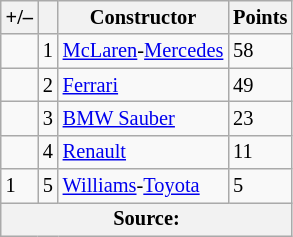<table class="wikitable" style="font-size: 85%;">
<tr>
<th>+/–</th>
<th></th>
<th>Constructor</th>
<th>Points</th>
</tr>
<tr>
<td></td>
<td align="center">1</td>
<td> <a href='#'>McLaren</a>-<a href='#'>Mercedes</a></td>
<td>58</td>
</tr>
<tr>
<td></td>
<td align="center">2</td>
<td> <a href='#'>Ferrari</a></td>
<td>49</td>
</tr>
<tr>
<td></td>
<td align="center">3</td>
<td> <a href='#'>BMW Sauber</a></td>
<td>23</td>
</tr>
<tr>
<td></td>
<td align="center">4</td>
<td> <a href='#'>Renault</a></td>
<td>11</td>
</tr>
<tr>
<td> 1</td>
<td align="center">5</td>
<td> <a href='#'>Williams</a>-<a href='#'>Toyota</a></td>
<td>5</td>
</tr>
<tr>
<th colspan=4>Source:</th>
</tr>
</table>
